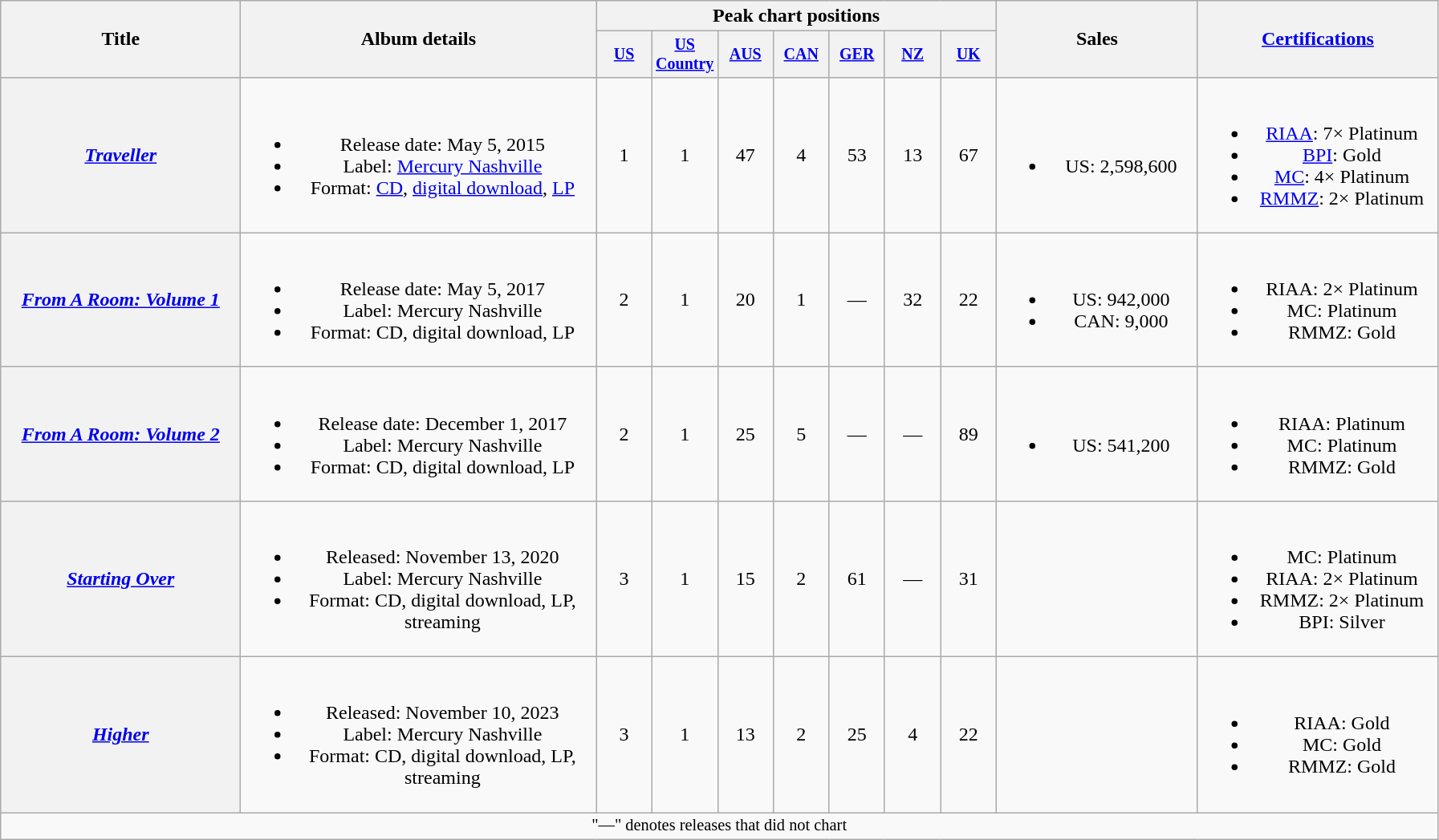<table class="wikitable plainrowheaders" style="text-align:center;">
<tr>
<th rowspan="2" style="width:12em;">Title</th>
<th rowspan="2" style="width:18em;">Album details</th>
<th colspan="7">Peak chart positions</th>
<th rowspan="2" style="width:10em;">Sales</th>
<th rowspan="2" style="width:12em;"><a href='#'>Certifications</a></th>
</tr>
<tr style="font-size:smaller;">
<th width="40"><a href='#'>US</a><br></th>
<th width="40"><a href='#'>US Country</a><br></th>
<th width="40"><a href='#'>AUS</a><br></th>
<th width="40"><a href='#'>CAN</a><br></th>
<th width="40"><a href='#'>GER</a><br></th>
<th width="40"><a href='#'>NZ</a><br></th>
<th width="40"><a href='#'>UK</a><br></th>
</tr>
<tr>
<th scope="row"><em><a href='#'>Traveller</a></em></th>
<td><br><ul><li>Release date: May 5, 2015</li><li>Label: <a href='#'>Mercury Nashville</a></li><li>Format: <a href='#'>CD</a>, <a href='#'>digital download</a>, <a href='#'>LP</a></li></ul></td>
<td>1</td>
<td>1</td>
<td>47</td>
<td>4</td>
<td>53</td>
<td>13</td>
<td>67</td>
<td><br><ul><li>US: 2,598,600</li></ul></td>
<td><br><ul><li><a href='#'>RIAA</a>: 7× Platinum</li><li><a href='#'>BPI</a>: Gold</li><li><a href='#'>MC</a>: 4× Platinum</li><li><a href='#'>RMMZ</a>: 2× Platinum</li></ul></td>
</tr>
<tr>
<th scope="row"><em><a href='#'>From A Room: Volume 1</a></em></th>
<td><br><ul><li>Release date: May 5, 2017</li><li>Label: Mercury Nashville</li><li>Format: CD, digital download, LP</li></ul></td>
<td>2</td>
<td>1</td>
<td>20</td>
<td>1</td>
<td>—</td>
<td>32</td>
<td>22</td>
<td><br><ul><li>US: 942,000</li><li>CAN: 9,000</li></ul></td>
<td><br><ul><li>RIAA: 2× Platinum</li><li>MC: Platinum</li><li>RMMZ: Gold</li></ul></td>
</tr>
<tr>
<th scope="row"><em><a href='#'>From A Room: Volume 2</a></em></th>
<td><br><ul><li>Release date: December 1, 2017</li><li>Label: Mercury Nashville</li><li>Format: CD, digital download, LP</li></ul></td>
<td>2</td>
<td>1</td>
<td>25</td>
<td>5</td>
<td>—</td>
<td>—</td>
<td>89</td>
<td><br><ul><li>US: 541,200</li></ul></td>
<td><br><ul><li>RIAA: Platinum</li><li>MC: Platinum</li><li>RMMZ: Gold</li></ul></td>
</tr>
<tr>
<th scope="row"><em><a href='#'>Starting Over</a></em></th>
<td><br><ul><li>Released: November 13, 2020</li><li>Label: Mercury Nashville</li><li>Format: CD, digital download, LP, streaming</li></ul></td>
<td>3</td>
<td>1</td>
<td>15</td>
<td>2</td>
<td>61</td>
<td>—</td>
<td>31</td>
<td></td>
<td><br><ul><li>MC: Platinum</li><li>RIAA: 2× Platinum</li><li>RMMZ: 2× Platinum</li><li>BPI: Silver</li></ul></td>
</tr>
<tr>
<th scope="row"><em><a href='#'>Higher</a></em></th>
<td><br><ul><li>Released: November 10, 2023</li><li>Label: Mercury Nashville</li><li>Format: CD, digital download, LP, streaming</li></ul></td>
<td>3</td>
<td>1</td>
<td>13</td>
<td>2</td>
<td>25</td>
<td>4</td>
<td>22</td>
<td></td>
<td><br><ul><li>RIAA: Gold</li><li>MC: Gold</li><li>RMMZ: Gold</li></ul></td>
</tr>
<tr>
<td colspan="11" style="font-size: 85%">"—" denotes releases that did not chart</td>
</tr>
</table>
